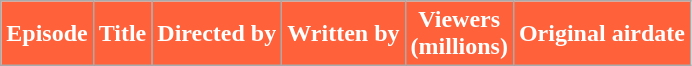<table class="wikitable plainrowheaders" border="1" style="background:white; style="width:100%;">
<tr>
<th style="background-color: #FF623B; color: #ffffff;">Episode</th>
<th style="background-color: #FF623B; color: #ffffff;">Title</th>
<th style="background-color: #FF623B; color: #ffffff;">Directed by</th>
<th style="background-color: #FF623B; color: #ffffff;">Written by</th>
<th style="background-color: #FF623B; color: #ffffff;">Viewers<br>(millions)</th>
<th style="background-color: #FF623B; color: #ffffff;">Original airdate<br>


</th>
</tr>
</table>
